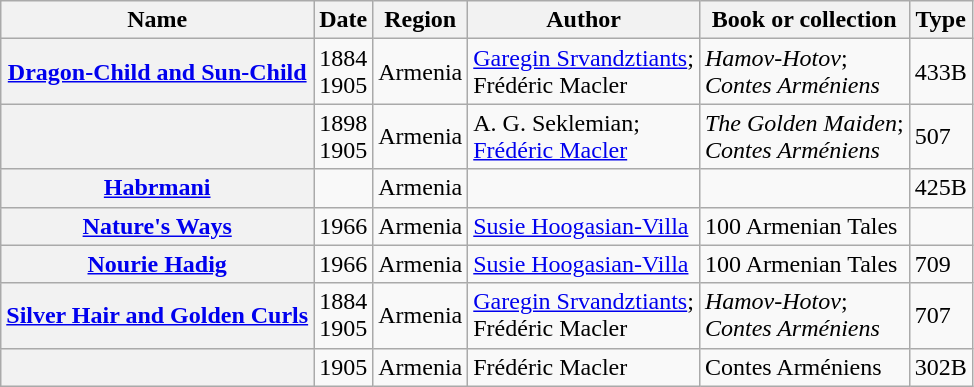<table class="wikitable sortable">
<tr>
<th scope="col">Name</th>
<th scope="col">Date</th>
<th scope="col">Region</th>
<th scope="col">Author</th>
<th scope="col">Book or collection</th>
<th scope="col">Type</th>
</tr>
<tr>
<th><a href='#'>Dragon-Child and Sun-Child</a></th>
<td>1884 <br> 1905</td>
<td>Armenia</td>
<td><a href='#'>Garegin Srvandztiants</a>; <br> Frédéric Macler</td>
<td><em>Hamov-Hotov</em>; <br> <em>Contes Arméniens</em></td>
<td>433B</td>
</tr>
<tr>
<th></th>
<td>1898 <br> 1905</td>
<td>Armenia</td>
<td>A. G. Seklemian; <br> <a href='#'>Frédéric Macler</a></td>
<td><em>The Golden Maiden</em>; <br><em>Contes Arméniens</em></td>
<td>507</td>
</tr>
<tr>
<th><a href='#'>Habrmani</a></th>
<td></td>
<td>Armenia</td>
<td></td>
<td></td>
<td>425B</td>
</tr>
<tr>
<th><a href='#'>Nature's Ways</a></th>
<td>1966</td>
<td>Armenia</td>
<td><a href='#'>Susie Hoogasian-Villa</a></td>
<td>100 Armenian Tales</td>
<td></td>
</tr>
<tr>
<th><a href='#'>Nourie Hadig</a></th>
<td>1966</td>
<td>Armenia</td>
<td><a href='#'>Susie Hoogasian-Villa</a></td>
<td>100 Armenian Tales</td>
<td>709</td>
</tr>
<tr>
<th><a href='#'>Silver Hair and Golden Curls</a></th>
<td>1884 <br> 1905</td>
<td>Armenia</td>
<td><a href='#'>Garegin Srvandztiants</a>; <br> Frédéric Macler</td>
<td><em>Hamov-Hotov</em>; <br> <em>Contes Arméniens</em></td>
<td>707</td>
</tr>
<tr>
<th></th>
<td>1905</td>
<td>Armenia</td>
<td>Frédéric Macler</td>
<td>Contes Arméniens</td>
<td>302B</td>
</tr>
</table>
